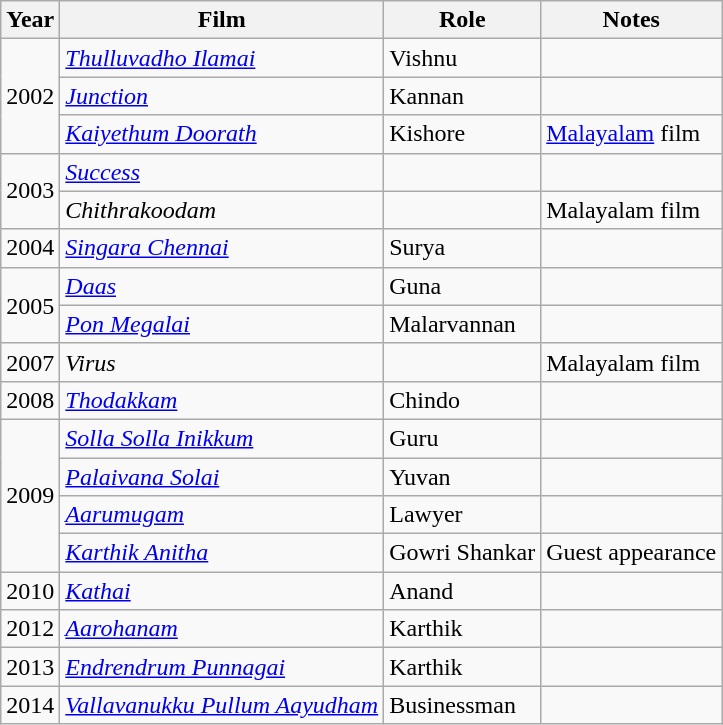<table class="wikitable">
<tr>
<th>Year</th>
<th>Film</th>
<th>Role</th>
<th>Notes</th>
</tr>
<tr>
<td rowspan="3">2002</td>
<td><em><a href='#'>Thulluvadho Ilamai</a></em></td>
<td>Vishnu</td>
<td></td>
</tr>
<tr>
<td><em><a href='#'>Junction</a></em></td>
<td>Kannan</td>
<td></td>
</tr>
<tr>
<td><em><a href='#'>Kaiyethum Doorath</a></em></td>
<td>Kishore</td>
<td><a href='#'>Malayalam</a> film</td>
</tr>
<tr>
<td rowspan="2">2003</td>
<td><em><a href='#'>Success</a></em></td>
<td></td>
<td></td>
</tr>
<tr>
<td><em>Chithrakoodam</em></td>
<td></td>
<td>Malayalam film</td>
</tr>
<tr>
<td>2004</td>
<td><em><a href='#'>Singara Chennai</a></em></td>
<td>Surya</td>
<td></td>
</tr>
<tr>
<td rowspan="2">2005</td>
<td><em><a href='#'>Daas</a></em></td>
<td>Guna</td>
<td></td>
</tr>
<tr>
<td><em><a href='#'>Pon Megalai</a></em></td>
<td>Malarvannan</td>
<td></td>
</tr>
<tr>
<td>2007</td>
<td><em>Virus</em></td>
<td></td>
<td>Malayalam film</td>
</tr>
<tr>
<td>2008</td>
<td><em><a href='#'>Thodakkam</a></em></td>
<td>Chindo</td>
<td></td>
</tr>
<tr>
<td rowspan="4">2009</td>
<td><em><a href='#'>Solla Solla Inikkum</a></em></td>
<td>Guru</td>
<td></td>
</tr>
<tr>
<td><em><a href='#'>Palaivana Solai</a></em></td>
<td>Yuvan</td>
<td></td>
</tr>
<tr>
<td><em><a href='#'>Aarumugam</a></em></td>
<td>Lawyer</td>
<td></td>
</tr>
<tr>
<td><em><a href='#'>Karthik Anitha</a></em></td>
<td>Gowri Shankar</td>
<td>Guest appearance</td>
</tr>
<tr>
<td>2010</td>
<td><em><a href='#'>Kathai</a></em></td>
<td>Anand</td>
<td></td>
</tr>
<tr>
<td>2012</td>
<td><em><a href='#'>Aarohanam</a></em></td>
<td>Karthik</td>
<td></td>
</tr>
<tr>
<td>2013</td>
<td><em><a href='#'>Endrendrum Punnagai</a></em></td>
<td>Karthik</td>
<td></td>
</tr>
<tr>
<td>2014</td>
<td><em><a href='#'>Vallavanukku Pullum Aayudham</a></em></td>
<td>Businessman</td>
<td></td>
</tr>
</table>
